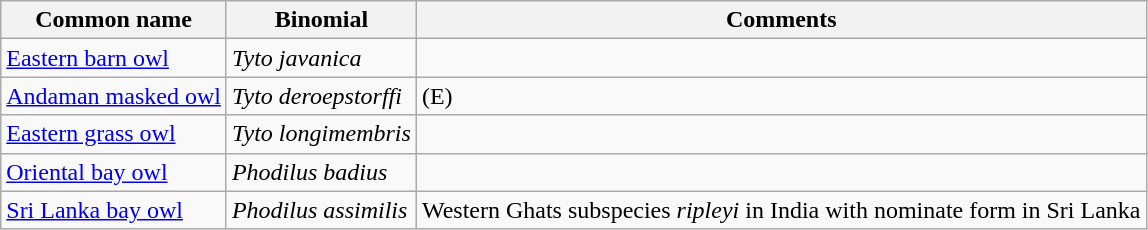<table class="wikitable">
<tr>
<th>Common name</th>
<th>Binomial</th>
<th>Comments</th>
</tr>
<tr>
<td><a href='#'>Eastern barn owl</a></td>
<td><em>Tyto javanica</em></td>
<td></td>
</tr>
<tr>
<td><a href='#'>Andaman masked owl</a></td>
<td><em>Tyto deroepstorffi</em></td>
<td>(E)</td>
</tr>
<tr>
<td><a href='#'>Eastern grass owl</a></td>
<td><em>Tyto longimembris</em></td>
<td></td>
</tr>
<tr>
<td><a href='#'>Oriental bay owl</a></td>
<td><em>Phodilus badius</em></td>
<td></td>
</tr>
<tr>
<td><a href='#'>Sri Lanka bay owl</a></td>
<td><em>Phodilus assimilis</em></td>
<td>Western Ghats subspecies <em>ripleyi</em> in India with nominate form in Sri Lanka</td>
</tr>
</table>
